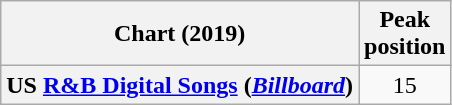<table class="wikitable plainrowheaders" style="text-align:center">
<tr>
<th>Chart (2019)</th>
<th>Peak<br>position</th>
</tr>
<tr>
<th scope="row">US <a href='#'>R&B Digital Songs</a> (<a href='#'><em>Billboard</em></a>)</th>
<td>15</td>
</tr>
</table>
